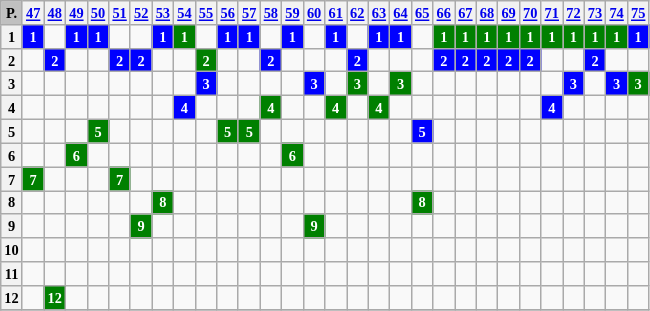<table class="wikitable" style="text-align: center; font-size:60%">
<tr>
<th style="background:#c0c0c0">P.</th>
<th><strong><a href='#'>47</a></strong></th>
<th><strong><a href='#'>48</a></strong></th>
<th><strong><a href='#'>49</a></strong></th>
<th><strong><a href='#'>50</a></strong></th>
<th><strong><a href='#'>51</a></strong></th>
<th><strong><a href='#'>52</a></strong></th>
<th><strong><a href='#'>53</a></strong></th>
<th><strong><a href='#'>54</a></strong></th>
<th><strong><a href='#'>55</a></strong></th>
<th><strong><a href='#'>56</a></strong></th>
<th><strong><a href='#'>57</a></strong></th>
<th><strong><a href='#'>58</a></strong></th>
<th><strong><a href='#'>59</a></strong></th>
<th><strong><a href='#'>60</a></strong></th>
<th><strong><a href='#'>61</a></strong></th>
<th><strong><a href='#'>62</a></strong></th>
<th><strong><a href='#'>63</a></strong></th>
<th><strong><a href='#'>64</a></strong></th>
<th><strong><a href='#'>65</a></strong></th>
<th><strong><a href='#'>66</a></strong></th>
<th><strong><a href='#'>67</a></strong></th>
<th><strong><a href='#'>68</a></strong></th>
<th><strong><a href='#'>69</a></strong></th>
<th><strong><a href='#'>70</a></strong></th>
<th><strong><a href='#'>71</a></strong></th>
<th><strong><a href='#'>72</a></strong></th>
<th><strong><a href='#'>73</a></strong></th>
<th><strong><a href='#'>74</a></strong></th>
<th><strong><a href='#'>75</a></strong></th>
</tr>
<tr>
<th>1</th>
<td style="background-color:blue;color:white;"><strong>1</strong></td>
<td></td>
<td style="background-color:blue;color:white;"><strong>1</strong></td>
<td style="background-color:blue;color:white;"><strong>1</strong></td>
<td></td>
<td></td>
<td style="background-color:blue;color:white;"><strong>1</strong></td>
<td style="background-color:green;color:white;"><strong>1</strong></td>
<td></td>
<td style="background-color:blue;color:white;"><strong>1</strong></td>
<td style="background-color:blue;color:white;"><strong>1</strong></td>
<td></td>
<td style="background-color:blue;color:white;"><strong>1</strong></td>
<td></td>
<td style="background-color:blue;color:white;"><strong>1</strong></td>
<td></td>
<td style="background-color:blue;color:white;"><strong>1</strong></td>
<td style="background-color:blue;color:white;"><strong>1</strong></td>
<td></td>
<td style="background-color:green;color:white;"><strong>1</strong></td>
<td style="background-color:green;color:white;"><strong>1</strong></td>
<td style="background-color:green;color:white;"><strong>1</strong></td>
<td style="background-color:green;color:white;"><strong>1</strong></td>
<td style="background-color:green;color:white;"><strong>1</strong></td>
<td style="background-color:green;color:white;"><strong>1</strong></td>
<td style="background-color:green;color:white;"><strong>1</strong></td>
<td style="background-color:green;color:white;"><strong>1</strong></td>
<td style="background-color:green;color:white;"><strong>1</strong></td>
<td style="background-color:blue;color:white;"><strong>1</strong></td>
</tr>
<tr>
<th>2</th>
<td></td>
<td style="background-color:blue;color:white;"><strong>2</strong></td>
<td></td>
<td></td>
<td style="background-color:blue;color:white;"><strong>2</strong></td>
<td style="background-color:blue;color:white;"><strong>2</strong></td>
<td></td>
<td></td>
<td style="background-color:green;color:white;"><strong>2</strong></td>
<td></td>
<td></td>
<td style="background-color:blue;color:white;"><strong>2</strong></td>
<td></td>
<td></td>
<td></td>
<td style="background-color:blue;color:white;"><strong>2</strong></td>
<td></td>
<td></td>
<td></td>
<td style="background-color:blue;color:white;"><strong>2</strong></td>
<td style="background-color:blue;color:white;"><strong>2</strong></td>
<td style="background-color:blue;color:white;"><strong>2</strong></td>
<td style="background-color:blue;color:white;"><strong>2</strong></td>
<td style="background-color:blue;color:white;"><strong>2</strong></td>
<td></td>
<td></td>
<td style="background-color:blue;color:white;"><strong>2</strong></td>
<td></td>
<td></td>
</tr>
<tr>
<th>3</th>
<td></td>
<td></td>
<td></td>
<td></td>
<td></td>
<td></td>
<td></td>
<td></td>
<td style="background-color:blue;color:white;"><strong>3</strong></td>
<td></td>
<td></td>
<td></td>
<td></td>
<td style="background-color:blue;color:white;"><strong>3</strong></td>
<td></td>
<td style="background-color:green;color:white;"><strong>3</strong></td>
<td></td>
<td style="background-color:green;color:white;"><strong>3</strong></td>
<td></td>
<td></td>
<td></td>
<td></td>
<td></td>
<td></td>
<td></td>
<td style="background-color:blue;color:white;"><strong>3</strong></td>
<td></td>
<td style="background-color:blue;color:white;"><strong>3</strong></td>
<td style="background-color:green;color:white;"><strong>3</strong></td>
</tr>
<tr>
<th>4</th>
<td></td>
<td></td>
<td></td>
<td></td>
<td></td>
<td></td>
<td></td>
<td style="background-color:blue;color:white;"><strong>4</strong></td>
<td></td>
<td></td>
<td></td>
<td style="background-color:green;color:white;"><strong>4</strong></td>
<td></td>
<td></td>
<td style="background-color:green;color:white;"><strong>4</strong></td>
<td></td>
<td style="background-color:green;color:white;"><strong>4</strong></td>
<td></td>
<td></td>
<td></td>
<td></td>
<td></td>
<td></td>
<td></td>
<td style="background-color:blue;color:white;"><strong>4</strong></td>
<td></td>
<td></td>
<td></td>
<td></td>
</tr>
<tr>
<th>5</th>
<td></td>
<td></td>
<td></td>
<td style="background-color:green;color:white;"><strong>5</strong></td>
<td></td>
<td></td>
<td></td>
<td></td>
<td></td>
<td style="background-color:green;color:white;"><strong>5</strong></td>
<td style="background-color:green;color:white;"><strong>5</strong></td>
<td></td>
<td></td>
<td></td>
<td></td>
<td></td>
<td></td>
<td></td>
<td style="background-color:blue;color:white;"><strong>5</strong></td>
<td></td>
<td></td>
<td></td>
<td></td>
<td></td>
<td></td>
<td></td>
<td></td>
<td></td>
<td></td>
</tr>
<tr>
<th>6</th>
<td></td>
<td></td>
<td style="background-color:green;color:white;"><strong>6</strong></td>
<td></td>
<td></td>
<td></td>
<td></td>
<td></td>
<td></td>
<td></td>
<td></td>
<td></td>
<td style="background-color:green;color:white;"><strong>6</strong></td>
<td></td>
<td></td>
<td></td>
<td></td>
<td></td>
<td></td>
<td></td>
<td></td>
<td></td>
<td></td>
<td></td>
<td></td>
<td></td>
<td></td>
<td></td>
<td></td>
</tr>
<tr>
<th>7</th>
<td style="background-color:green;color:white;"><strong>7</strong></td>
<td></td>
<td></td>
<td></td>
<td style="background-color:green;color:white;"><strong>7</strong></td>
<td></td>
<td></td>
<td></td>
<td></td>
<td></td>
<td></td>
<td></td>
<td></td>
<td></td>
<td></td>
<td></td>
<td></td>
<td></td>
<td></td>
<td></td>
<td></td>
<td></td>
<td></td>
<td></td>
<td></td>
<td></td>
<td></td>
<td></td>
<td></td>
</tr>
<tr>
<th>8</th>
<td></td>
<td></td>
<td></td>
<td></td>
<td></td>
<td></td>
<td style="background-color:green;color:white;"><strong>8</strong></td>
<td></td>
<td></td>
<td></td>
<td></td>
<td></td>
<td></td>
<td></td>
<td></td>
<td></td>
<td></td>
<td></td>
<td style="background-color:green;color:white;"><strong>8</strong></td>
<td></td>
<td></td>
<td></td>
<td></td>
<td></td>
<td></td>
<td></td>
<td></td>
<td></td>
<td></td>
</tr>
<tr>
<th>9</th>
<td></td>
<td></td>
<td></td>
<td></td>
<td></td>
<td style="background-color:green;color:white;"><strong>9</strong></td>
<td></td>
<td></td>
<td></td>
<td></td>
<td></td>
<td></td>
<td></td>
<td style="background-color:green;color:white;"><strong>9</strong></td>
<td></td>
<td></td>
<td></td>
<td></td>
<td></td>
<td></td>
<td></td>
<td></td>
<td></td>
<td></td>
<td></td>
<td></td>
<td></td>
<td></td>
<td></td>
</tr>
<tr>
<th>10</th>
<td></td>
<td></td>
<td></td>
<td></td>
<td></td>
<td></td>
<td></td>
<td></td>
<td></td>
<td></td>
<td></td>
<td></td>
<td></td>
<td></td>
<td></td>
<td></td>
<td></td>
<td></td>
<td></td>
<td></td>
<td></td>
<td></td>
<td></td>
<td></td>
<td></td>
<td></td>
<td></td>
<td></td>
<td></td>
</tr>
<tr>
<th>11</th>
<td></td>
<td></td>
<td></td>
<td></td>
<td></td>
<td></td>
<td></td>
<td></td>
<td></td>
<td></td>
<td></td>
<td></td>
<td></td>
<td></td>
<td></td>
<td></td>
<td></td>
<td></td>
<td></td>
<td></td>
<td></td>
<td></td>
<td></td>
<td></td>
<td></td>
<td></td>
<td></td>
<td></td>
<td></td>
</tr>
<tr>
<th>12</th>
<td></td>
<td style="background-color:green;color:white;"><strong>12</strong></td>
<td></td>
<td></td>
<td></td>
<td></td>
<td></td>
<td></td>
<td></td>
<td></td>
<td></td>
<td></td>
<td></td>
<td></td>
<td></td>
<td></td>
<td></td>
<td></td>
<td></td>
<td></td>
<td></td>
<td></td>
<td></td>
<td></td>
<td></td>
<td></td>
<td></td>
<td></td>
<td></td>
</tr>
<tr>
</tr>
</table>
